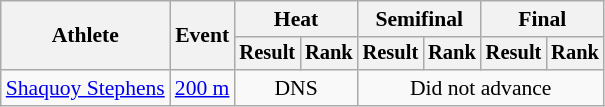<table class=wikitable style="font-size:90%">
<tr>
<th rowspan="2">Athlete</th>
<th rowspan="2">Event</th>
<th colspan="2">Heat</th>
<th colspan="2">Semifinal</th>
<th colspan="2">Final</th>
</tr>
<tr style="font-size:95%">
<th>Result</th>
<th>Rank</th>
<th>Result</th>
<th>Rank</th>
<th>Result</th>
<th>Rank</th>
</tr>
<tr align=center>
<td align=left><a href='#'>Shaquoy Stephens</a></td>
<td align=left><a href='#'>200 m</a></td>
<td colspan=2>DNS</td>
<td colspan=4>Did not advance</td>
</tr>
</table>
